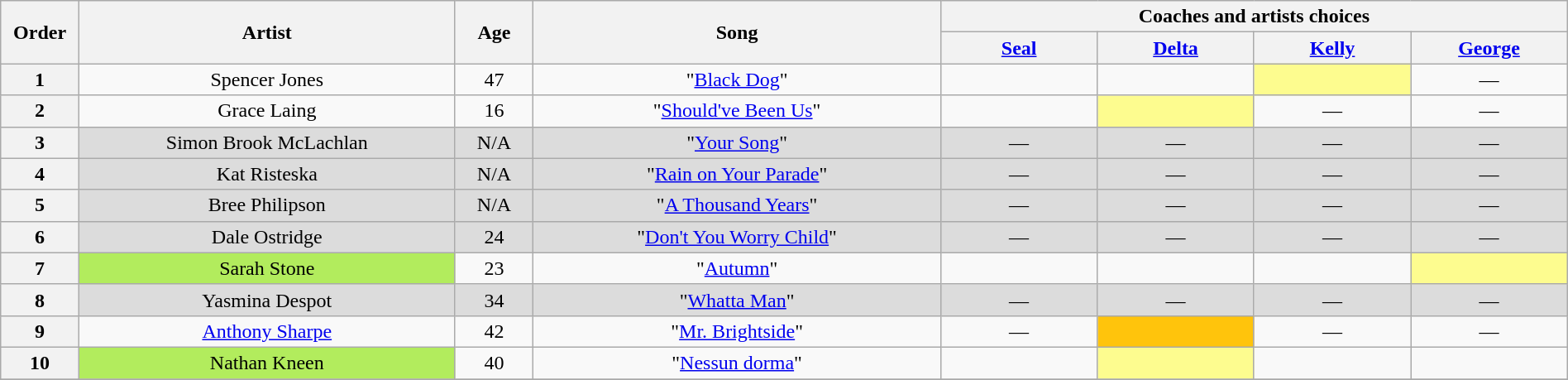<table class="wikitable" style="text-align:center; width:100%;">
<tr>
<th scope="col" rowspan="2" style="width:05%;">Order</th>
<th scope="col" rowspan="2" style="width:24%;">Artist</th>
<th scope="col" rowspan="2" style="width:05%;">Age</th>
<th scope="col" rowspan="2" style="width:26%;">Song</th>
<th colspan="4" style="width:40%;">Coaches and artists choices</th>
</tr>
<tr>
<th style="width:10%;"><a href='#'>Seal</a></th>
<th style="width:10%;"><a href='#'>Delta</a></th>
<th style="width:10%;"><a href='#'>Kelly</a></th>
<th style="width:10%;"><a href='#'>George</a></th>
</tr>
<tr>
<th>1</th>
<td>Spencer Jones</td>
<td>47</td>
<td>"<a href='#'>Black Dog</a>"</td>
<td> <strong></strong> </td>
<td> <strong></strong> </td>
<td style="background-color:#FDFC8F;"> <strong></strong> </td>
<td>—</td>
</tr>
<tr>
<th>2</th>
<td>Grace Laing</td>
<td>16</td>
<td>"<a href='#'>Should've Been Us</a>"</td>
<td> <strong></strong> </td>
<td style="background-color:#FDFC8F;"> <strong></strong> </td>
<td>—</td>
<td>—</td>
</tr>
<tr>
<th>3</th>
<td style="background-color:#DCDCDC;">Simon Brook McLachlan</td>
<td style="background-color:#DCDCDC;">N/A</td>
<td style="background-color:#DCDCDC;">"<a href='#'>Your Song</a>"</td>
<td style="background-color:#DCDCDC;">—</td>
<td style="background-color:#DCDCDC;">—</td>
<td style="background-color:#DCDCDC;">—</td>
<td style="background-color:#DCDCDC;">—</td>
</tr>
<tr>
<th>4</th>
<td style="background-color:#DCDCDC;">Kat Risteska</td>
<td style="background-color:#DCDCDC;">N/A</td>
<td style="background-color:#DCDCDC;">"<a href='#'>Rain on Your Parade</a>"</td>
<td style="background-color:#DCDCDC;">—</td>
<td style="background-color:#DCDCDC;">—</td>
<td style="background-color:#DCDCDC;">—</td>
<td style="background-color:#DCDCDC;">—</td>
</tr>
<tr>
<th>5</th>
<td style="background-color:#DCDCDC;">Bree Philipson</td>
<td style="background-color:#DCDCDC;">N/A</td>
<td style="background-color:#DCDCDC;">"<a href='#'>A Thousand Years</a>"</td>
<td style="background-color:#DCDCDC;">—</td>
<td style="background-color:#DCDCDC;">—</td>
<td style="background-color:#DCDCDC;">—</td>
<td style="background-color:#DCDCDC;">—</td>
</tr>
<tr>
<th>6</th>
<td style="background-color:#DCDCDC;">Dale Ostridge</td>
<td style="background-color:#DCDCDC;">24</td>
<td style="background-color:#DCDCDC;">"<a href='#'>Don't You Worry Child</a>"</td>
<td style="background-color:#DCDCDC;">—</td>
<td style="background-color:#DCDCDC;">—</td>
<td style="background-color:#DCDCDC;">—</td>
<td style="background-color:#DCDCDC;">—</td>
</tr>
<tr>
<th>7</th>
<td style="background-color:#B2EC5D;">Sarah Stone</td>
<td>23</td>
<td>"<a href='#'>Autumn</a>"</td>
<td> <strong></strong> </td>
<td> <strong></strong> </td>
<td> <strong></strong> </td>
<td style="background-color:#FDFC8F;"> <strong></strong> </td>
</tr>
<tr>
<th>8</th>
<td style="background-color:#DCDCDC;">Yasmina Despot</td>
<td style="background-color:#DCDCDC;">34</td>
<td style="background-color:#DCDCDC;">"<a href='#'>Whatta Man</a>"</td>
<td style="background-color:#DCDCDC;">—</td>
<td style="background-color:#DCDCDC;">—</td>
<td style="background-color:#DCDCDC;">—</td>
<td style="background-color:#DCDCDC;">—</td>
</tr>
<tr>
<th>9</th>
<td><a href='#'>Anthony Sharpe</a></td>
<td>42</td>
<td>"<a href='#'>Mr. Brightside</a>"</td>
<td>—</td>
<td style="background-color:#FFC40C;"> <strong></strong> </td>
<td>—</td>
<td>—</td>
</tr>
<tr>
<th>10</th>
<td style="background-color:#B2EC5D;">Nathan Kneen</td>
<td>40</td>
<td>"<a href='#'>Nessun dorma</a>"</td>
<td> <strong></strong> </td>
<td style="background-color:#FDFC8F;"> <strong></strong> </td>
<td> <strong></strong> </td>
<td> <strong></strong> </td>
</tr>
<tr>
</tr>
</table>
